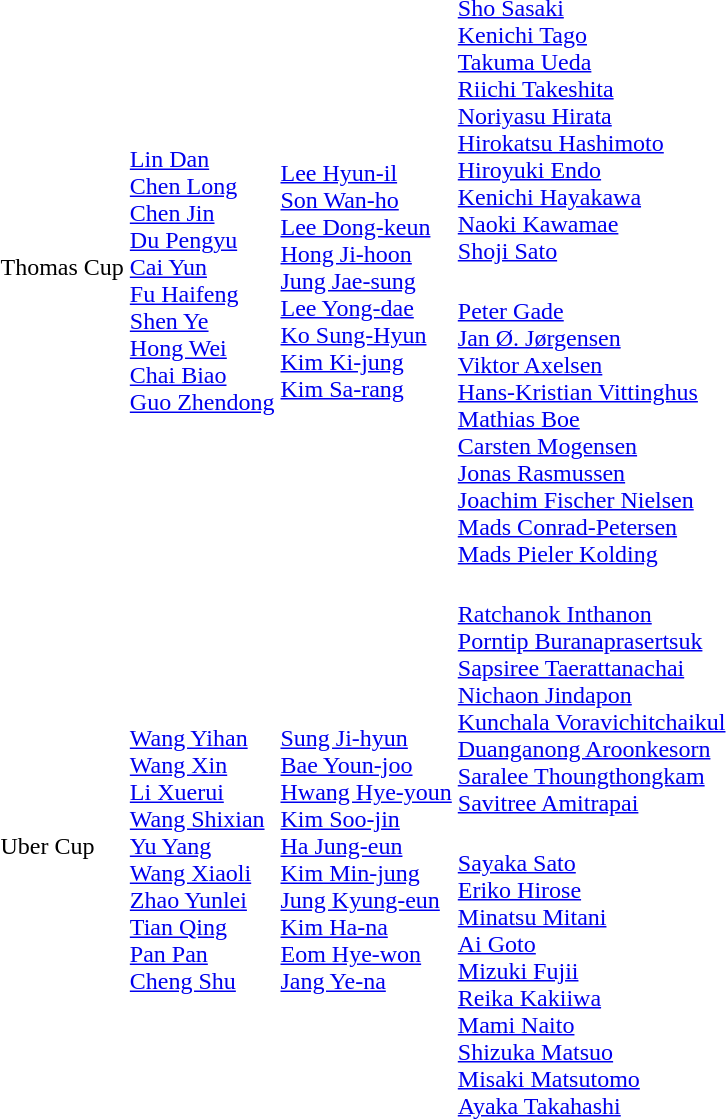<table>
<tr>
<td rowspan="2">Thomas Cup</td>
<td rowspan=2;align="left"><br><a href='#'>Lin Dan</a> <br><a href='#'>Chen Long</a><br><a href='#'>Chen Jin</a><br><a href='#'>Du Pengyu</a><br><a href='#'>Cai Yun</a><br><a href='#'>Fu Haifeng</a><br><a href='#'>Shen Ye</a><br><a href='#'>Hong Wei</a><br><a href='#'>Chai Biao</a><br><a href='#'>Guo Zhendong</a></td>
<td rowspan=2;align="left"><br><a href='#'>Lee Hyun-il</a> <br><a href='#'>Son Wan-ho</a><br><a href='#'>Lee Dong-keun</a><br><a href='#'>Hong Ji-hoon</a><br><a href='#'>Jung Jae-sung</a><br><a href='#'>Lee Yong-dae</a><br><a href='#'>Ko Sung-Hyun</a><br><a href='#'>Kim Ki-jung</a><br><a href='#'>Kim Sa-rang</a></td>
<td align="left"><br><a href='#'>Sho Sasaki</a> <br><a href='#'>Kenichi Tago</a><br><a href='#'>Takuma Ueda</a><br><a href='#'>Riichi Takeshita</a><br><a href='#'>Noriyasu Hirata</a><br><a href='#'>Hirokatsu Hashimoto</a><br><a href='#'>Hiroyuki Endo</a><br><a href='#'>Kenichi Hayakawa</a><br><a href='#'>Naoki Kawamae</a><br><a href='#'>Shoji Sato</a></td>
</tr>
<tr>
<td align="left"><br><a href='#'>Peter Gade</a> <br><a href='#'>Jan Ø. Jørgensen</a><br><a href='#'>Viktor Axelsen</a><br><a href='#'>Hans-Kristian Vittinghus</a><br><a href='#'>Mathias Boe</a><br><a href='#'>Carsten Mogensen</a><br><a href='#'>Jonas Rasmussen</a><br><a href='#'>Joachim Fischer Nielsen</a><br><a href='#'>Mads Conrad-Petersen</a><br><a href='#'>Mads Pieler Kolding</a></td>
</tr>
<tr>
<td rowspan="2">Uber Cup</td>
<td rowspan=2;align="left"><br><a href='#'>Wang Yihan</a> <br><a href='#'>Wang Xin</a><br><a href='#'>Li Xuerui</a><br><a href='#'>Wang Shixian</a><br><a href='#'>Yu Yang</a><br><a href='#'>Wang Xiaoli</a><br><a href='#'>Zhao Yunlei</a><br><a href='#'>Tian Qing</a><br><a href='#'>Pan Pan</a><br><a href='#'>Cheng Shu</a></td>
<td rowspan=2;align="left"><br><a href='#'>Sung Ji-hyun</a> <br><a href='#'>Bae Youn-joo</a><br><a href='#'>Hwang Hye-youn</a><br><a href='#'>Kim Soo-jin</a><br><a href='#'>Ha Jung-eun</a><br><a href='#'>Kim Min-jung</a><br><a href='#'>Jung Kyung-eun</a><br><a href='#'>Kim Ha-na</a><br><a href='#'>Eom Hye-won</a><br><a href='#'>Jang Ye-na</a></td>
<td align="left"><br><a href='#'>Ratchanok Inthanon</a> <br><a href='#'>Porntip Buranaprasertsuk</a><br><a href='#'>Sapsiree Taerattanachai</a><br><a href='#'>Nichaon Jindapon</a><br><a href='#'>Kunchala Voravichitchaikul</a><br><a href='#'>Duanganong Aroonkesorn</a><br><a href='#'>Saralee Thoungthongkam</a><br><a href='#'>Savitree Amitrapai</a></td>
</tr>
<tr>
<td align="left"><br><a href='#'>Sayaka Sato</a> <br><a href='#'>Eriko Hirose</a><br><a href='#'>Minatsu Mitani</a><br><a href='#'>Ai Goto</a><br><a href='#'>Mizuki Fujii</a><br><a href='#'>Reika Kakiiwa</a><br><a href='#'>Mami Naito</a><br><a href='#'>Shizuka Matsuo</a><br><a href='#'>Misaki Matsutomo</a><br><a href='#'>Ayaka Takahashi</a></td>
</tr>
<tr>
</tr>
</table>
